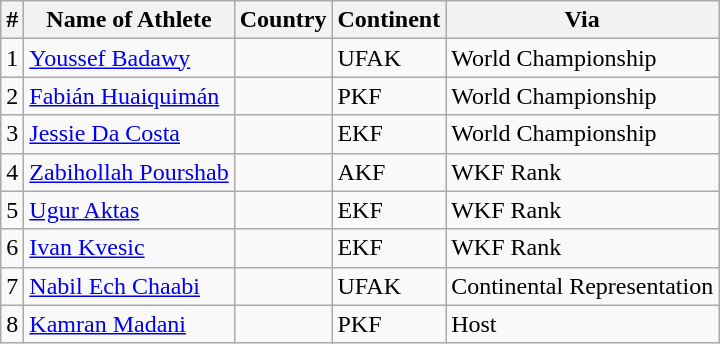<table class="wikitable sortable">
<tr>
<th>#</th>
<th>Name of Athlete</th>
<th>Country</th>
<th>Continent</th>
<th>Via</th>
</tr>
<tr>
<td>1</td>
<td><a href='#'>Youssef Badawy</a></td>
<td></td>
<td>UFAK</td>
<td>World Championship</td>
</tr>
<tr>
<td>2</td>
<td><a href='#'>Fabián Huaiquimán</a></td>
<td></td>
<td>PKF</td>
<td>World Championship</td>
</tr>
<tr>
<td>3</td>
<td><a href='#'>Jessie Da Costa</a></td>
<td></td>
<td>EKF</td>
<td>World Championship</td>
</tr>
<tr>
<td>4</td>
<td><a href='#'>Zabihollah Pourshab</a></td>
<td></td>
<td>AKF</td>
<td>WKF Rank</td>
</tr>
<tr>
<td>5</td>
<td><a href='#'>Ugur Aktas</a></td>
<td></td>
<td>EKF</td>
<td>WKF Rank</td>
</tr>
<tr>
<td>6</td>
<td><a href='#'>Ivan Kvesic</a></td>
<td></td>
<td>EKF</td>
<td>WKF Rank</td>
</tr>
<tr>
<td>7</td>
<td><a href='#'>Nabil Ech Chaabi</a></td>
<td></td>
<td>UFAK</td>
<td>Continental Representation</td>
</tr>
<tr>
<td>8</td>
<td><a href='#'>Kamran Madani</a></td>
<td></td>
<td>PKF</td>
<td>Host</td>
</tr>
</table>
